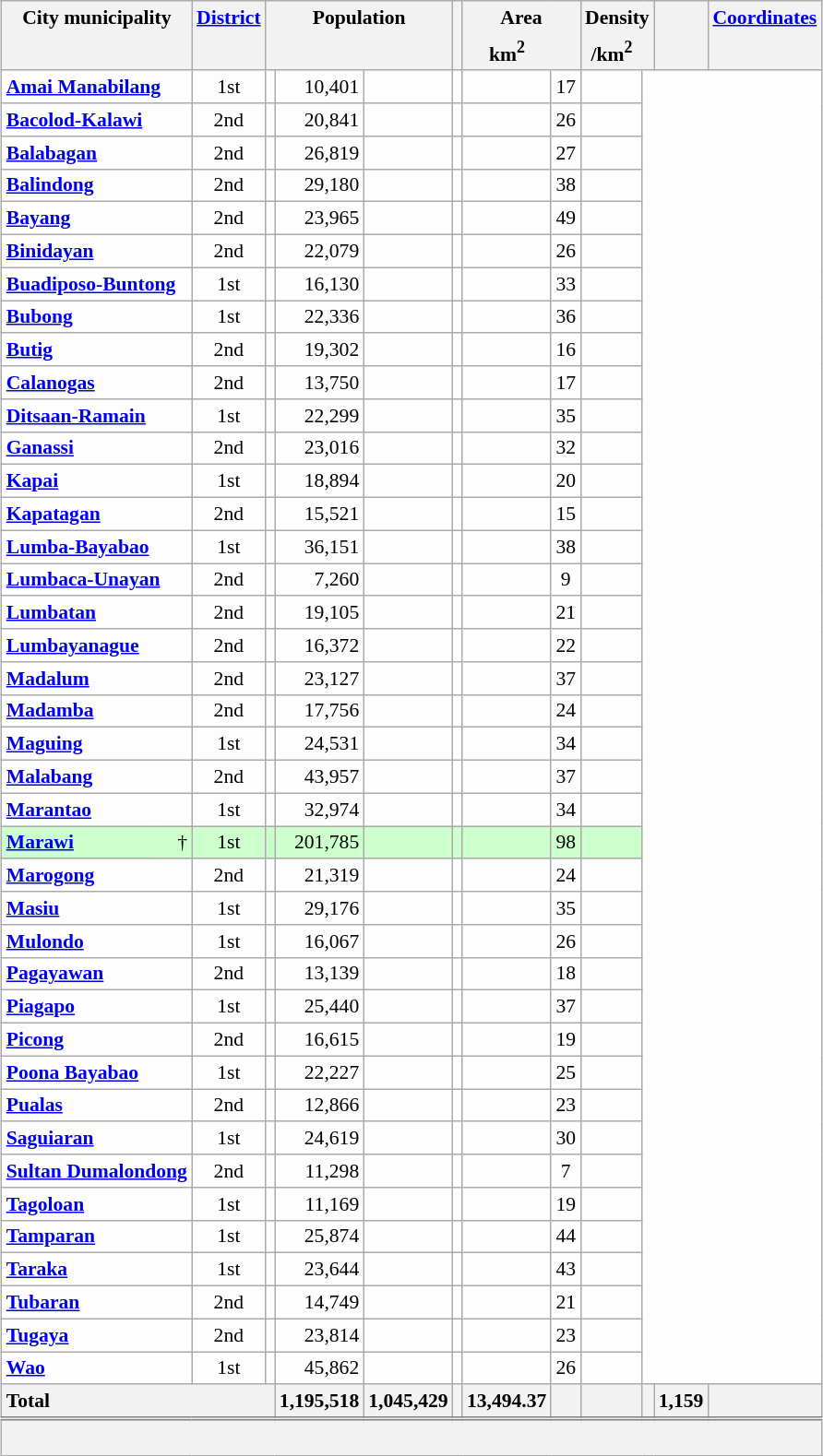<table class="wikitable sortable" style="margin:auto;table-layout:fixed;text-align:right;background-color:#FDFDFD;font-size:90%;border-collapse:collapse;">
<tr>
<th scope="col" style="border-bottom:none;" class="unsortable" colspan=2>City  municipality</th>
<th scope="col" style="border-bottom:none;" class="unsortable"><a href='#'>District</a></th>
<th scope="col" style="border-bottom:none;" class="unsortable" colspan=3>Population</th>
<th scope="col" style="border-bottom:none;" class="unsortable"></th>
<th scope="col" style="border-bottom:none;" class="unsortable" colspan=2>Area</th>
<th scope="col" style="border-bottom:none;" class="unsortable" colspan=2>Density</th>
<th scope="col" style="border-bottom:none;" class="unsortable"></th>
<th scope="col" style="border-bottom:none;" class="unsortable"><a href='#'>Coordinates</a></th>
</tr>
<tr>
<th scope="col" style="border-top:none;" colspan=2></th>
<th scope="col" style="border-top:none;"></th>
<th scope="col" style="border-style:hidden hidden solid solid;" colspan=2></th>
<th scope="col" style="border-style:hidden solid solid hidden;"></th>
<th scope="col" style="border-top:none;"></th>
<th scope="col" style="border-style:hidden hidden solid solid;">km<sup>2</sup></th>
<th scope="col" style="border-style:hidden solid solid hidden;" class="unsortable"></th>
<th scope="col" style="border-style:hidden hidden solid solid;">/km<sup>2</sup></th>
<th scope="col" style="border-style:hidden solid solid hidden;" class="unsortable"></th>
<th scope="col" style="border-top:none;"></th>
<th scope="col" style="border-top:none;"></th>
</tr>
<tr>
<th scope="row" style="text-align:left;background-color:initial;" colspan=2><a href='#'>Amai Manabilang </a></th>
<td style="text-align:center;">1st</td>
<td></td>
<td>10,401</td>
<td></td>
<td></td>
<td></td>
<td style="text-align:center;">17</td>
<td style="text-align:center;"></td>
</tr>
<tr>
<th scope="row" style="text-align:left;background-color:initial;" colspan=2><a href='#'>Bacolod-Kalawi </a></th>
<td style="text-align:center;">2nd</td>
<td></td>
<td>20,841</td>
<td></td>
<td></td>
<td></td>
<td style="text-align:center;">26</td>
<td style="text-align:center;"></td>
</tr>
<tr>
<th scope="row" style="text-align:left;background-color:initial;" colspan=2><a href='#'>Balabagan</a></th>
<td style="text-align:center;">2nd</td>
<td></td>
<td>26,819</td>
<td></td>
<td></td>
<td></td>
<td style="text-align:center;">27</td>
<td style="text-align:center;"></td>
</tr>
<tr>
<th scope="row" style="text-align:left;background-color:initial;" colspan=2><a href='#'>Balindong </a></th>
<td style="text-align:center;">2nd</td>
<td></td>
<td>29,180</td>
<td></td>
<td></td>
<td></td>
<td style="text-align:center;">38</td>
<td style="text-align:center;"></td>
</tr>
<tr>
<th scope="row" style="text-align:left;background-color:initial;" colspan=2><a href='#'>Bayang</a></th>
<td style="text-align:center;">2nd</td>
<td></td>
<td>23,965</td>
<td></td>
<td></td>
<td></td>
<td style="text-align:center;">49</td>
<td style="text-align:center;"></td>
</tr>
<tr>
<th scope="row" style="text-align:left;background-color:initial;" colspan=2><a href='#'>Binidayan</a></th>
<td style="text-align:center;">2nd</td>
<td></td>
<td>22,079</td>
<td></td>
<td></td>
<td></td>
<td style="text-align:center;">26</td>
<td style="text-align:center;"></td>
</tr>
<tr>
<th scope="row" style="text-align:left;background-color:initial;" colspan=2><a href='#'>Buadiposo-Buntong</a></th>
<td style="text-align:center;">1st</td>
<td></td>
<td>16,130</td>
<td></td>
<td></td>
<td></td>
<td style="text-align:center;">33</td>
<td style="text-align:center;"><em></em></td>
</tr>
<tr>
<th scope="row" style="text-align:left;background-color:initial;" colspan=2><a href='#'>Bubong</a></th>
<td style="text-align:center;">1st</td>
<td></td>
<td>22,336</td>
<td></td>
<td></td>
<td></td>
<td style="text-align:center;">36</td>
<td style="text-align:center;"><em></em></td>
</tr>
<tr>
<th scope="row" style="text-align:left;background-color:initial;" colspan=2><a href='#'>Butig</a></th>
<td style="text-align:center;">2nd</td>
<td></td>
<td>19,302</td>
<td></td>
<td></td>
<td></td>
<td style="text-align:center;">16</td>
<td style="text-align:center;"></td>
</tr>
<tr>
<th scope="row" style="text-align:left;background-color:initial;" colspan=2><a href='#'>Calanogas</a></th>
<td style="text-align:center;">2nd</td>
<td></td>
<td>13,750</td>
<td></td>
<td></td>
<td></td>
<td style="text-align:center;">17</td>
<td style="text-align:center;"></td>
</tr>
<tr>
<th scope="row" style="text-align:left;background-color:initial;" colspan=2><a href='#'>Ditsaan-Ramain</a></th>
<td style="text-align:center;">1st</td>
<td></td>
<td>22,299</td>
<td></td>
<td></td>
<td></td>
<td style="text-align:center;">35</td>
<td style="text-align:center;"></td>
</tr>
<tr>
<th scope="row" style="text-align:left;background-color:initial;" colspan=2><a href='#'>Ganassi</a></th>
<td style="text-align:center;">2nd</td>
<td></td>
<td>23,016</td>
<td></td>
<td></td>
<td></td>
<td style="text-align:center;">32</td>
<td style="text-align:center;"></td>
</tr>
<tr>
<th scope="row" style="text-align:left;background-color:initial;" colspan=2><a href='#'>Kapai</a></th>
<td style="text-align:center;">1st</td>
<td></td>
<td>18,894</td>
<td></td>
<td></td>
<td></td>
<td style="text-align:center;">20</td>
<td style="text-align:center;"></td>
</tr>
<tr>
<th scope="row" style="text-align:left;background-color:initial;" colspan=2><a href='#'>Kapatagan</a></th>
<td style="text-align:center;">2nd</td>
<td></td>
<td>15,521</td>
<td></td>
<td></td>
<td></td>
<td style="text-align:center;">15</td>
<td style="text-align:center;"><em></em></td>
</tr>
<tr>
<th scope="row" style="text-align:left;background-color:initial;" colspan=2><a href='#'>Lumba-Bayabao </a></th>
<td style="text-align:center;">1st</td>
<td></td>
<td>36,151</td>
<td></td>
<td></td>
<td></td>
<td style="text-align:center;">38</td>
<td style="text-align:center;"><em></em></td>
</tr>
<tr>
<th scope="row" style="text-align:left;background-color:initial;" colspan=2><a href='#'>Lumbaca-Unayan</a></th>
<td style="text-align:center;">2nd</td>
<td></td>
<td>7,260</td>
<td></td>
<td></td>
<td></td>
<td style="text-align:center;">9</td>
<td style="text-align:center;"><em></em></td>
</tr>
<tr>
<th scope="row" style="text-align:left;background-color:initial;" colspan=2><a href='#'>Lumbatan</a></th>
<td style="text-align:center;">2nd</td>
<td></td>
<td>19,105</td>
<td></td>
<td></td>
<td></td>
<td style="text-align:center;">21</td>
<td style="text-align:center;"></td>
</tr>
<tr>
<th scope="row" style="text-align:left;background-color:initial;" colspan=2><a href='#'>Lumbayanague</a></th>
<td style="text-align:center;">2nd</td>
<td></td>
<td>16,372</td>
<td></td>
<td></td>
<td></td>
<td style="text-align:center;">22</td>
<td style="text-align:center;"><em></em></td>
</tr>
<tr>
<th scope="row" style="text-align:left;background-color:initial;" colspan=2><a href='#'>Madalum</a></th>
<td style="text-align:center;">2nd</td>
<td></td>
<td>23,127</td>
<td></td>
<td></td>
<td></td>
<td style="text-align:center;">37</td>
<td style="text-align:center;"><em></em></td>
</tr>
<tr>
<th scope="row" style="text-align:left;background-color:initial;" colspan=2><a href='#'>Madamba</a></th>
<td style="text-align:center;">2nd</td>
<td></td>
<td>17,756</td>
<td></td>
<td></td>
<td></td>
<td style="text-align:center;">24</td>
<td style="text-align:center;"><em></em></td>
</tr>
<tr>
<th scope="row" style="text-align:left;background-color:initial;" colspan=2><a href='#'>Maguing</a></th>
<td style="text-align:center;">1st</td>
<td></td>
<td>24,531</td>
<td></td>
<td></td>
<td></td>
<td style="text-align:center;">34</td>
<td style="text-align:center;"><em></em></td>
</tr>
<tr>
<th scope="row" style="text-align:left;background-color:initial;" colspan=2><a href='#'>Malabang</a></th>
<td style="text-align:center;">2nd</td>
<td></td>
<td>43,957</td>
<td></td>
<td></td>
<td></td>
<td style="text-align:center;">37</td>
<td style="text-align:center;"></td>
</tr>
<tr>
<th scope="row" style="text-align:left;background-color:initial;" colspan=2><a href='#'>Marantao</a></th>
<td style="text-align:center;">1st</td>
<td></td>
<td>32,974</td>
<td></td>
<td></td>
<td></td>
<td style="text-align:center;">34</td>
<td style="text-align:center;"></td>
</tr>
<tr style="background-color:#CCFFCC;">
<th scope="row" style="text-align:left;background-color:#CCFFCC;border-right:0;"><a href='#'>Marawi</a></th>
<td style="text-align:right;border-left:0;">†</td>
<td style="text-align:center;">1st</td>
<td></td>
<td>201,785</td>
<td></td>
<td></td>
<td></td>
<td style="text-align:center;">98</td>
<td style="text-align:center;"></td>
</tr>
<tr>
<th scope="row" style="text-align:left;background-color:initial;" colspan=2><a href='#'>Marogong</a></th>
<td style="text-align:center;">2nd</td>
<td></td>
<td>21,319</td>
<td></td>
<td></td>
<td></td>
<td style="text-align:center;">24</td>
<td style="text-align:center;"></td>
</tr>
<tr>
<th scope="row" style="text-align:left;background-color:initial;" colspan=2><a href='#'>Masiu</a></th>
<td style="text-align:center;">1st</td>
<td></td>
<td>29,176</td>
<td></td>
<td></td>
<td></td>
<td style="text-align:center;">35</td>
<td style="text-align:center;"></td>
</tr>
<tr>
<th scope="row" style="text-align:left;background-color:initial;" colspan=2><a href='#'>Mulondo</a></th>
<td style="text-align:center;">1st</td>
<td></td>
<td>16,067</td>
<td></td>
<td></td>
<td></td>
<td style="text-align:center;">26</td>
<td style="text-align:center;"></td>
</tr>
<tr>
<th scope="row" style="text-align:left;background-color:initial;" colspan=2><a href='#'>Pagayawan </a></th>
<td style="text-align:center;">2nd</td>
<td></td>
<td>13,139</td>
<td></td>
<td></td>
<td></td>
<td style="text-align:center;">18</td>
<td style="text-align:center;"><em></em></td>
</tr>
<tr>
<th scope="row" style="text-align:left;background-color:initial;" colspan=2><a href='#'>Piagapo</a></th>
<td style="text-align:center;">1st</td>
<td></td>
<td>25,440</td>
<td></td>
<td></td>
<td></td>
<td style="text-align:center;">37</td>
<td style="text-align:center;"></td>
</tr>
<tr>
<th scope="row" style="text-align:left;background-color:initial;" colspan=2><a href='#'>Picong </a></th>
<td style="text-align:center;">2nd</td>
<td></td>
<td>16,615</td>
<td></td>
<td></td>
<td></td>
<td style="text-align:center;">19</td>
<td style="text-align:center;"><em></em></td>
</tr>
<tr>
<th scope="row" style="text-align:left;background-color:initial;" colspan=2><a href='#'>Poona Bayabao </a></th>
<td style="text-align:center;">1st</td>
<td></td>
<td>22,227</td>
<td></td>
<td></td>
<td></td>
<td style="text-align:center;">25</td>
<td style="text-align:center;"></td>
</tr>
<tr>
<th scope="row" style="text-align:left;background-color:initial;" colspan=2><a href='#'>Pualas</a></th>
<td style="text-align:center;">2nd</td>
<td></td>
<td>12,866</td>
<td></td>
<td></td>
<td></td>
<td style="text-align:center;">23</td>
<td style="text-align:center;"></td>
</tr>
<tr>
<th scope="row" style="text-align:left;background-color:initial;" colspan=2><a href='#'>Saguiaran</a></th>
<td style="text-align:center;">1st</td>
<td></td>
<td>24,619</td>
<td></td>
<td></td>
<td></td>
<td style="text-align:center;">30</td>
<td style="text-align:center;"></td>
</tr>
<tr>
<th scope="row" style="text-align:left;background-color:initial;" colspan=2><a href='#'>Sultan Dumalondong</a></th>
<td style="text-align:center;">2nd</td>
<td></td>
<td>11,298</td>
<td></td>
<td></td>
<td></td>
<td style="text-align:center;">7</td>
<td style="text-align:center;"></td>
</tr>
<tr>
<th scope="row" style="text-align:left;background-color:initial;" colspan=2><a href='#'>Tagoloan</a></th>
<td style="text-align:center;">1st</td>
<td></td>
<td>11,169</td>
<td></td>
<td></td>
<td></td>
<td style="text-align:center;">19</td>
<td style="text-align:center;"><em></em></td>
</tr>
<tr>
<th scope="row" style="text-align:left;background-color:initial;" colspan=2><a href='#'>Tamparan</a></th>
<td style="text-align:center;">1st</td>
<td></td>
<td>25,874</td>
<td></td>
<td></td>
<td></td>
<td style="text-align:center;">44</td>
<td style="text-align:center;"></td>
</tr>
<tr>
<th scope="row" style="text-align:left;background-color:initial;" colspan=2><a href='#'>Taraka</a></th>
<td style="text-align:center;">1st</td>
<td></td>
<td>23,644</td>
<td></td>
<td></td>
<td></td>
<td style="text-align:center;">43</td>
<td style="text-align:center;"></td>
</tr>
<tr>
<th scope="row" style="text-align:left;background-color:initial;" colspan=2><a href='#'>Tubaran</a></th>
<td style="text-align:center;">2nd</td>
<td></td>
<td>14,749</td>
<td></td>
<td></td>
<td></td>
<td style="text-align:center;">21</td>
<td style="text-align:center;"><em></em></td>
</tr>
<tr>
<th scope="row" style="text-align:left;background-color:initial;" colspan=2><a href='#'>Tugaya</a></th>
<td style="text-align:center;">2nd</td>
<td></td>
<td>23,814</td>
<td></td>
<td></td>
<td></td>
<td style="text-align:center;">23</td>
<td style="text-align:center;"></td>
</tr>
<tr>
<th scope="row" style="text-align:left;background-color:initial;" colspan=2><a href='#'>Wao</a></th>
<td style="text-align:center;">1st</td>
<td></td>
<td>45,862</td>
<td></td>
<td></td>
<td></td>
<td style="text-align:center;">26</td>
<td style="text-align:center;"></td>
</tr>
<tr class="sortbottom">
<th scope="row" colspan=4 style="text-align:left;">Total</th>
<th scope="col" style="text-align:right;">1,195,518</th>
<th scope="col" style="text-align:right;">1,045,429</th>
<th scope="col" style="text-align:right;"></th>
<th scope="col" style="text-align:right;">13,494.37</th>
<th scope="col"></th>
<th scope="col" style="text-align:right;"></th>
<th scope="col" style="text-align:right;"></th>
<th scope="col">1,159</th>
<th scope="col" style="font-style:italic;"></th>
</tr>
<tr class="sortbottom" style="background-color:#F2F2F2;border-top:double grey;line-height:1.3em;">
<td colspan=13><br></td>
</tr>
</table>
